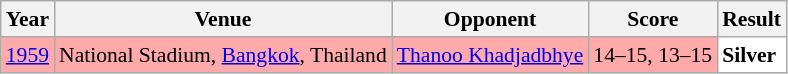<table class="sortable wikitable" style="font-size: 90%;">
<tr>
<th>Year</th>
<th>Venue</th>
<th>Opponent</th>
<th>Score</th>
<th>Result</th>
</tr>
<tr style="background:#FFAAAA">
<td align="center"><a href='#'>1959</a></td>
<td align="left">National Stadium, <a href='#'>Bangkok</a>, Thailand</td>
<td align="left"> <a href='#'>Thanoo Khadjadbhye</a></td>
<td align="left">14–15, 13–15</td>
<td style="text-align:left; background:white"> <strong>Silver</strong></td>
</tr>
</table>
